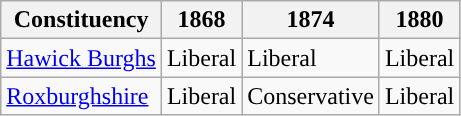<table class="wikitable">
<tr>
<th>Constituency</th>
<th>1868</th>
<th>1874</th>
<th>1880</th>
</tr>
<tr>
<td><a href='#'>Hawick Burghs</a></td>
<td>Liberal</td>
<td>Liberal</td>
<td>Liberal</td>
</tr>
<tr>
<td><a href='#'>Roxburghshire</a></td>
<td>Liberal</td>
<td>Conservative</td>
<td>Liberal</td>
</tr>
</table>
